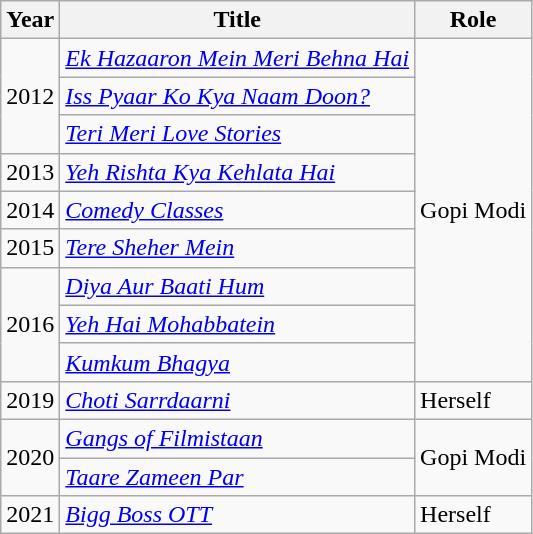<table class="wikitable">
<tr>
<th>Year</th>
<th>Title</th>
<th>Role</th>
</tr>
<tr>
<td rowspan="3">2012</td>
<td><em><a href='#'>Ek Hazaaron Mein Meri Behna Hai</a></em></td>
<td rowspan="9">Gopi Modi</td>
</tr>
<tr>
<td><em><a href='#'>Iss Pyaar Ko Kya Naam Doon?</a></em></td>
</tr>
<tr>
<td><em><a href='#'>Teri Meri Love Stories</a></em></td>
</tr>
<tr>
<td>2013</td>
<td><em><a href='#'>Yeh Rishta Kya Kehlata Hai</a></em></td>
</tr>
<tr>
<td>2014</td>
<td><em><a href='#'>Comedy Classes</a></em></td>
</tr>
<tr>
<td>2015</td>
<td><em><a href='#'>Tere Sheher Mein</a></em></td>
</tr>
<tr>
<td rowspan="3">2016</td>
<td><em><a href='#'>Diya Aur Baati Hum</a></em></td>
</tr>
<tr>
<td><em><a href='#'>Yeh Hai Mohabbatein</a></em></td>
</tr>
<tr>
<td><em><a href='#'>Kumkum Bhagya</a></em></td>
</tr>
<tr>
<td>2019</td>
<td><em><a href='#'>Choti Sarrdaarni</a></em></td>
<td>Herself</td>
</tr>
<tr>
<td rowspan="2">2020</td>
<td><em><a href='#'>Gangs of Filmistaan</a></em></td>
<td rowspan="2">Gopi Modi</td>
</tr>
<tr>
<td><em><a href='#'>Taare Zameen Par</a></em></td>
</tr>
<tr>
<td>2021</td>
<td><em><a href='#'>Bigg Boss OTT</a></em></td>
<td>Herself</td>
</tr>
</table>
